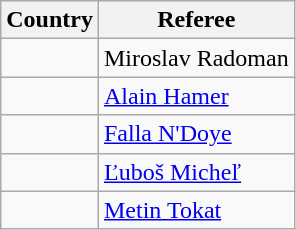<table class="wikitable">
<tr>
<th>Country</th>
<th>Referee</th>
</tr>
<tr>
<td></td>
<td>Miroslav Radoman</td>
</tr>
<tr>
<td></td>
<td><a href='#'>Alain Hamer</a></td>
</tr>
<tr>
<td></td>
<td><a href='#'>Falla N'Doye</a></td>
</tr>
<tr>
<td></td>
<td><a href='#'>Ľuboš Micheľ</a></td>
</tr>
<tr>
<td></td>
<td><a href='#'>Metin Tokat</a></td>
</tr>
</table>
